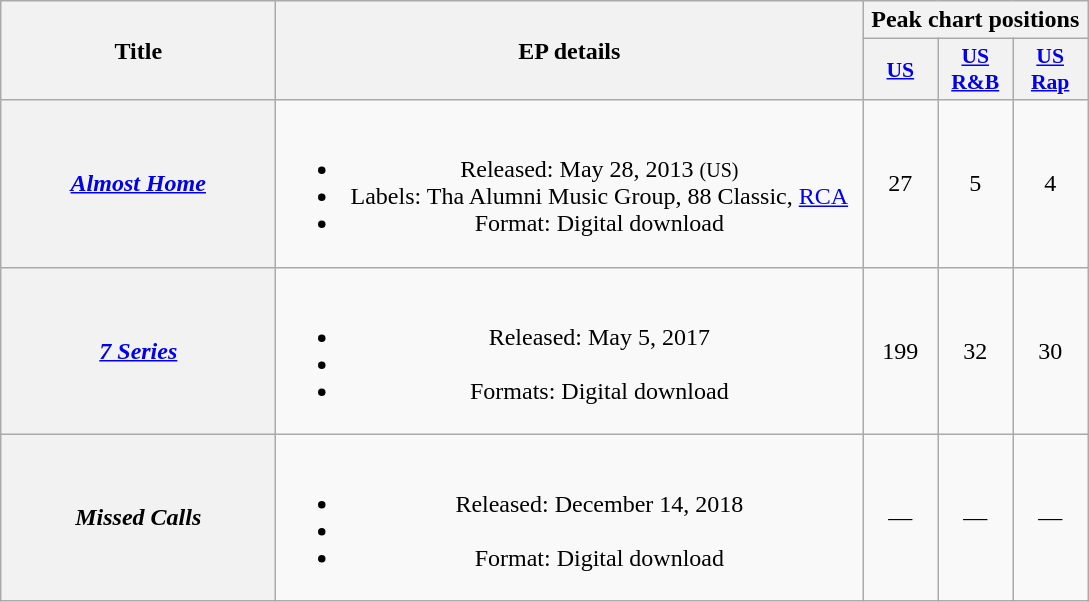<table class="wikitable plainrowheaders" style="text-align:center;" border="1">
<tr>
<th scope="col" rowspan="2" style="width:11em;">Title</th>
<th scope="col" rowspan="2" style="width:24em;">EP details</th>
<th scope="col" colspan="3">Peak chart positions</th>
</tr>
<tr>
<th scope="col" style="width:3em;font-size:90%;"><a href='#'>US</a><br></th>
<th scope="col" style="width:3em;font-size:90%;"><a href='#'>US R&B</a><br></th>
<th scope="col" style="width:3em;font-size:90%;"><a href='#'>US Rap</a><br></th>
</tr>
<tr>
<th scope="row"><em><a href='#'>Almost Home</a></em></th>
<td><br><ul><li>Released: May 28, 2013 <small>(US)</small></li><li>Labels: Tha Alumni Music Group, 88 Classic, <a href='#'>RCA</a></li><li>Format: Digital download</li></ul></td>
<td>27</td>
<td>5</td>
<td>4</td>
</tr>
<tr>
<th scope="row"><em><a href='#'>7 Series</a></em></th>
<td><br><ul><li>Released: May 5, 2017</li><li></li><li>Formats: Digital download</li></ul></td>
<td>199</td>
<td>32</td>
<td>30</td>
</tr>
<tr>
<th scope="row"><em>Missed Calls</em></th>
<td><br><ul><li>Released: December 14, 2018</li><li></li><li>Format: Digital download</li></ul></td>
<td>—</td>
<td>—</td>
<td>—</td>
</tr>
</table>
